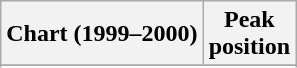<table class="wikitable sortable plainrowheaders" style="text-align:center">
<tr>
<th scope="col">Chart (1999–2000)</th>
<th scope="col">Peak<br> position</th>
</tr>
<tr>
</tr>
<tr>
</tr>
<tr>
</tr>
<tr>
</tr>
</table>
